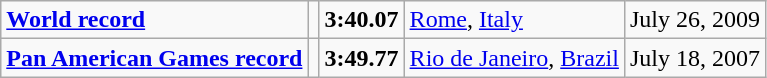<table class="wikitable">
<tr>
<td><strong><a href='#'>World record</a></strong></td>
<td></td>
<td><strong>3:40.07</strong></td>
<td><a href='#'>Rome</a>, <a href='#'>Italy</a></td>
<td>July 26, 2009</td>
</tr>
<tr>
<td><strong><a href='#'>Pan American Games record</a></strong></td>
<td></td>
<td><strong>3:49.77</strong></td>
<td><a href='#'>Rio de Janeiro</a>, <a href='#'>Brazil</a></td>
<td>July 18, 2007</td>
</tr>
</table>
